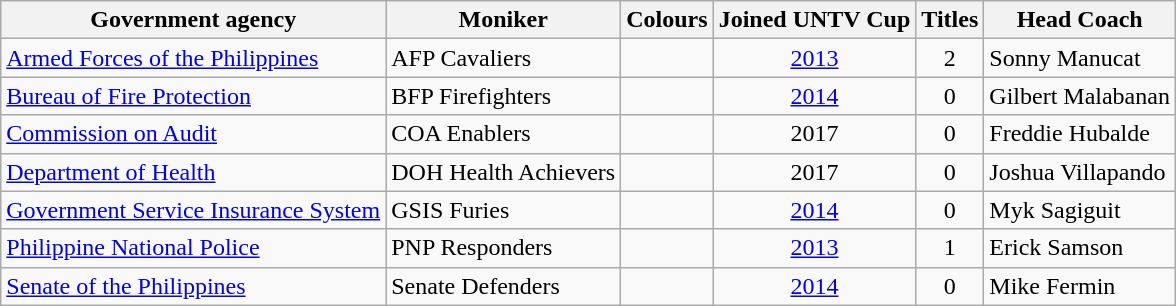<table class=wikitable>
<tr>
<th>Government agency</th>
<th>Moniker</th>
<th>Colours</th>
<th>Joined UNTV Cup</th>
<th>Titles</th>
<th>Head Coach</th>
</tr>
<tr>
<td><a href='#'>Armed Forces of the Philippines</a></td>
<td>AFP Cavaliers</td>
<td align=center;>  </td>
<td style="text-align:center;"><a href='#'>2013</a></td>
<td style="text-align:center;">2</td>
<td>Sonny Manucat</td>
</tr>
<tr>
<td><a href='#'>Bureau of Fire Protection</a></td>
<td>BFP Firefighters</td>
<td align=center;>  </td>
<td style="text-align:center;"><a href='#'>2014</a></td>
<td style="text-align:center;">0</td>
<td>Gilbert Malabanan</td>
</tr>
<tr>
<td><a href='#'>Commission on Audit</a></td>
<td>COA Enablers</td>
<td align=center;>  </td>
<td style="text-align:center;">2017</td>
<td style="text-align:center;">0</td>
<td>Freddie Hubalde</td>
</tr>
<tr>
<td><a href='#'>Department of Health</a></td>
<td>DOH Health Achievers</td>
<td align=center;>  </td>
<td style="text-align:center;">2017</td>
<td style="text-align:center;">0</td>
<td>Joshua Villapando</td>
</tr>
<tr>
<td><a href='#'>Government Service Insurance System</a></td>
<td>GSIS Furies</td>
<td align=center;>  </td>
<td style="text-align:center;"><a href='#'>2014</a></td>
<td style="text-align:center;">0</td>
<td>Myk Sagiguit</td>
</tr>
<tr>
<td><a href='#'>Philippine National Police</a></td>
<td>PNP Responders</td>
<td align=center;>  </td>
<td style="text-align:center;"><a href='#'>2013</a></td>
<td style="text-align:center;">1</td>
<td>Erick Samson</td>
</tr>
<tr>
<td><a href='#'>Senate of the Philippines</a></td>
<td>Senate Defenders</td>
<td align=center;>  </td>
<td style="text-align:center;"><a href='#'>2014</a></td>
<td style="text-align:center;">0</td>
<td>Mike Fermin</td>
</tr>
</table>
